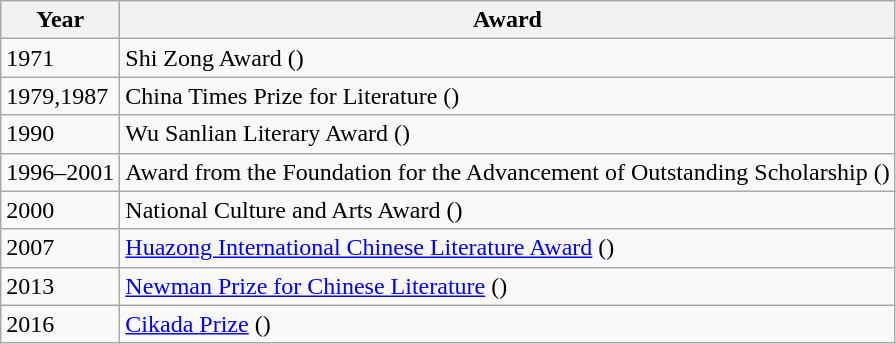<table class="wikitable">
<tr>
<th>Year</th>
<th>Award</th>
</tr>
<tr>
<td>1971</td>
<td>Shi Zong Award ()</td>
</tr>
<tr>
<td>1979,1987</td>
<td>China Times Prize for Literature ()</td>
</tr>
<tr>
<td>1990</td>
<td>Wu Sanlian Literary Award ()</td>
</tr>
<tr>
<td>1996–2001</td>
<td>Award from the Foundation for the Advancement of Outstanding Scholarship ()</td>
</tr>
<tr>
<td>2000</td>
<td>National Culture and Arts Award ()</td>
</tr>
<tr>
<td>2007</td>
<td><a href='#'>Huazong International Chinese Literature Award</a> ()</td>
</tr>
<tr>
<td>2013</td>
<td><a href='#'>Newman Prize for Chinese Literature</a> ()</td>
</tr>
<tr>
<td>2016</td>
<td><a href='#'>Cikada Prize</a> ()</td>
</tr>
</table>
